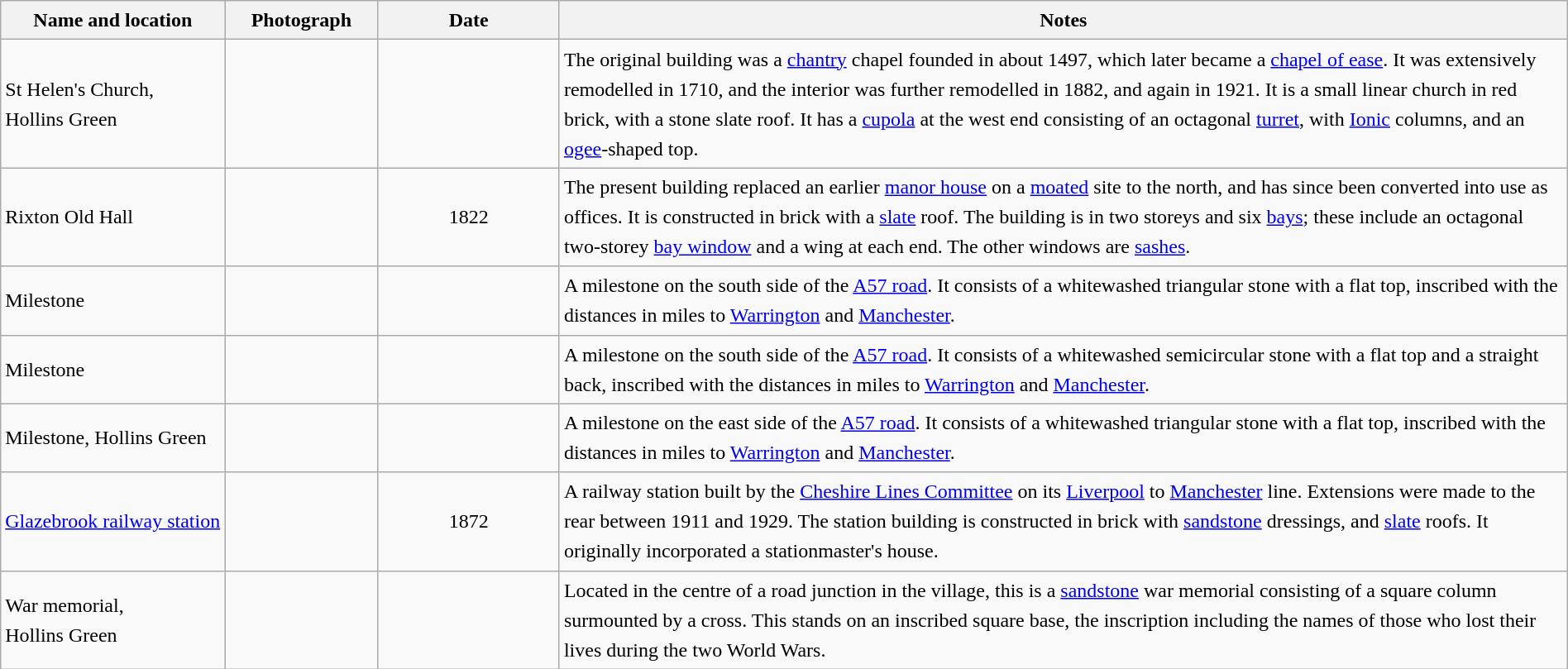<table class="wikitable sortable plainrowheaders" style="width:100%;border:0px;text-align:left;line-height:150%;">
<tr>
<th scope="col"  style="width:150px">Name and location</th>
<th scope="col"  style="width:100px" class="unsortable">Photograph</th>
<th scope="col"  style="width:120px">Date</th>
<th scope="col"  style="width:700px" class="unsortable">Notes</th>
</tr>
<tr>
<td>St Helen's Church,<br>Hollins Green<br><small></small></td>
<td></td>
<td align="center"></td>
<td>The original building was a <a href='#'>chantry</a> chapel founded in about 1497, which later became a <a href='#'>chapel of ease</a>.  It was extensively remodelled in 1710, and the interior was further remodelled in 1882, and again in 1921.  It is a small linear church in red brick, with a stone slate roof.  It has a <a href='#'>cupola</a> at the west end consisting of an octagonal <a href='#'>turret</a>, with <a href='#'>Ionic</a> columns, and an <a href='#'>ogee</a>-shaped top.</td>
</tr>
<tr>
<td>Rixton Old Hall<br><small></small></td>
<td></td>
<td align="center">1822</td>
<td>The present building replaced an earlier <a href='#'>manor house</a> on a <a href='#'>moated</a> site to the north, and has since been converted into use as offices.  It is constructed in brick with a <a href='#'>slate</a> roof.  The building is in two storeys and six <a href='#'>bays</a>; these include an octagonal two-storey <a href='#'>bay window</a> and a wing at each end.  The other windows are <a href='#'>sashes</a>.</td>
</tr>
<tr>
<td>Milestone<br><small></small></td>
<td></td>
<td align="center"></td>
<td>A milestone on the south side of the <a href='#'>A57 road</a>.  It consists of a whitewashed triangular stone with a flat top, inscribed with the distances in miles to <a href='#'>Warrington</a> and <a href='#'>Manchester</a>.</td>
</tr>
<tr>
<td>Milestone<br><small></small></td>
<td></td>
<td align="center"></td>
<td>A milestone on the south side of the <a href='#'>A57 road</a>.  It consists of a whitewashed semicircular stone with a flat top and a straight back, inscribed with the distances in miles to <a href='#'>Warrington</a> and <a href='#'>Manchester</a>.</td>
</tr>
<tr>
<td>Milestone, Hollins Green<br><small></small></td>
<td></td>
<td align="center"></td>
<td>A milestone on the east side of the <a href='#'>A57 road</a>.  It consists of a whitewashed triangular stone with a flat top, inscribed with the distances in miles to <a href='#'>Warrington</a> and <a href='#'>Manchester</a>.</td>
</tr>
<tr>
<td><a href='#'>Glazebrook railway station</a><br><small></small></td>
<td></td>
<td align="center">1872</td>
<td>A railway station built by the <a href='#'>Cheshire Lines Committee</a> on its <a href='#'>Liverpool</a> to <a href='#'>Manchester</a> line.  Extensions were made to the rear between 1911 and 1929.  The station building is constructed in brick with <a href='#'>sandstone</a> dressings, and <a href='#'>slate</a> roofs. It originally incorporated a stationmaster's house.</td>
</tr>
<tr>
<td>War memorial,<br>Hollins Green<br><small></small></td>
<td></td>
<td align="center"></td>
<td>Located in the centre of a road junction in the village, this is a <a href='#'>sandstone</a> war memorial consisting of a square column surmounted by a cross.  This stands on an inscribed square base, the inscription including the names of those who lost their lives during the two World Wars.</td>
</tr>
<tr>
</tr>
</table>
